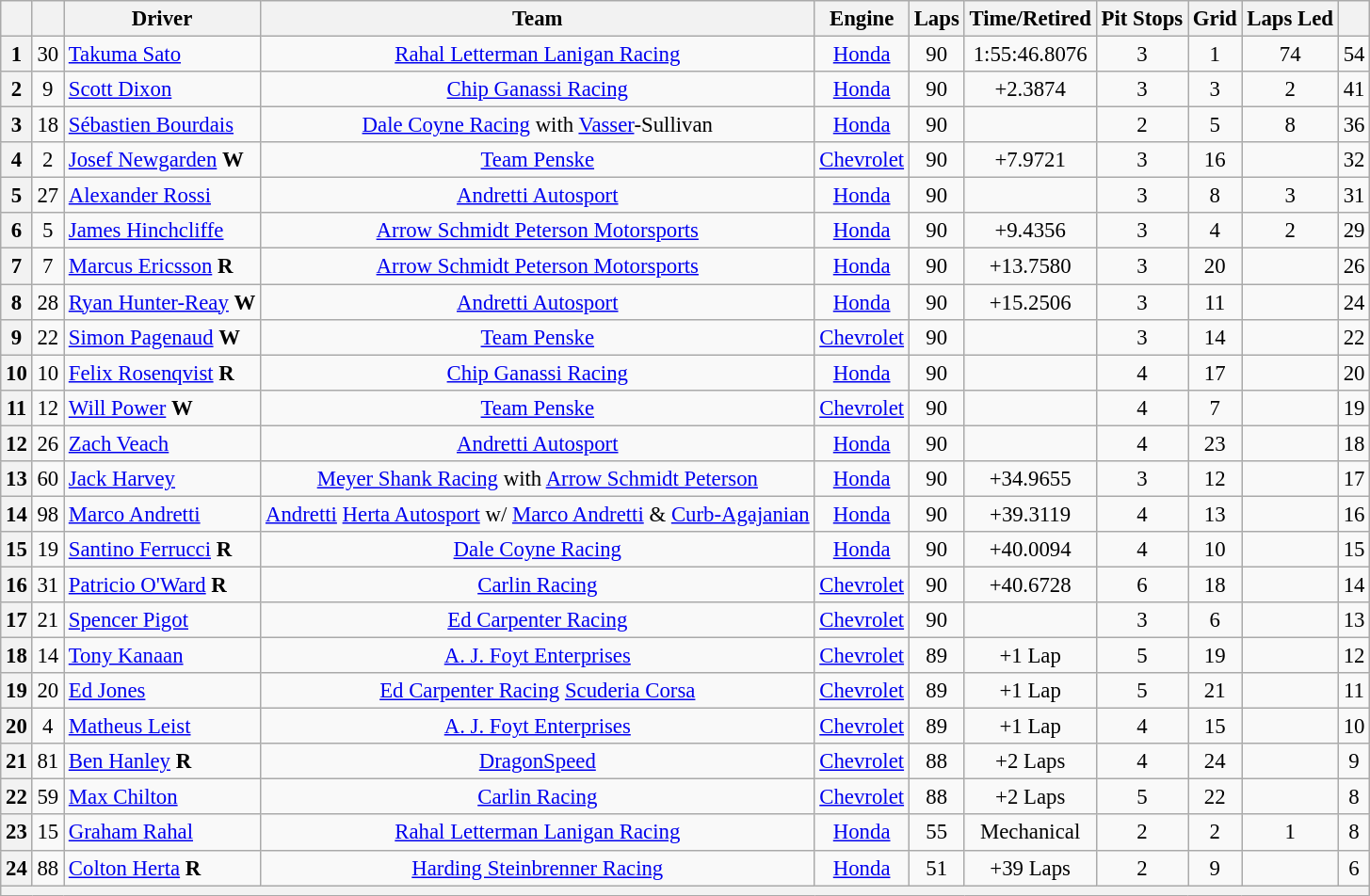<table class="wikitable" style="text-align:center; font-size: 95%;">
<tr>
<th></th>
<th></th>
<th>Driver</th>
<th>Team</th>
<th>Engine</th>
<th>Laps</th>
<th>Time/Retired</th>
<th>Pit Stops</th>
<th>Grid</th>
<th>Laps Led</th>
<th></th>
</tr>
<tr>
<th>1</th>
<td>30</td>
<td align="left"> <a href='#'>Takuma Sato</a></td>
<td><a href='#'>Rahal Letterman Lanigan Racing</a></td>
<td><a href='#'>Honda</a></td>
<td>90</td>
<td>1:55:46.8076</td>
<td>3</td>
<td>1</td>
<td>74</td>
<td>54</td>
</tr>
<tr>
<th>2</th>
<td>9</td>
<td align="left"> <a href='#'>Scott Dixon</a></td>
<td><a href='#'>Chip Ganassi Racing</a></td>
<td><a href='#'>Honda</a></td>
<td>90</td>
<td>+2.3874</td>
<td>3</td>
<td>3</td>
<td>2</td>
<td>41</td>
</tr>
<tr>
<th>3</th>
<td>18</td>
<td align="left"> <a href='#'>Sébastien Bourdais</a></td>
<td><a href='#'>Dale Coyne Racing</a> with <a href='#'>Vasser</a>-Sullivan</td>
<td><a href='#'>Honda</a></td>
<td>90</td>
<td></td>
<td>2</td>
<td>5</td>
<td>8</td>
<td>36</td>
</tr>
<tr>
<th>4</th>
<td>2</td>
<td align="left"> <a href='#'>Josef Newgarden</a> <strong><span>W</span></strong></td>
<td><a href='#'>Team Penske</a></td>
<td><a href='#'>Chevrolet</a></td>
<td>90</td>
<td>+7.9721</td>
<td>3</td>
<td>16</td>
<td></td>
<td>32</td>
</tr>
<tr>
<th>5</th>
<td>27</td>
<td align="left"> <a href='#'>Alexander Rossi</a></td>
<td><a href='#'>Andretti Autosport</a></td>
<td><a href='#'>Honda</a></td>
<td>90</td>
<td></td>
<td>3</td>
<td>8</td>
<td>3</td>
<td>31</td>
</tr>
<tr>
<th>6</th>
<td>5</td>
<td align="left"> <a href='#'>James Hinchcliffe</a></td>
<td><a href='#'>Arrow Schmidt Peterson Motorsports</a></td>
<td><a href='#'>Honda</a></td>
<td>90</td>
<td>+9.4356</td>
<td>3</td>
<td>4</td>
<td>2</td>
<td>29</td>
</tr>
<tr>
<th>7</th>
<td>7</td>
<td align="left"> <a href='#'>Marcus Ericsson</a> <strong><span>R</span></strong></td>
<td><a href='#'>Arrow Schmidt Peterson Motorsports</a></td>
<td><a href='#'>Honda</a></td>
<td>90</td>
<td>+13.7580</td>
<td>3</td>
<td>20</td>
<td></td>
<td>26</td>
</tr>
<tr>
<th>8</th>
<td>28</td>
<td align="left"> <a href='#'>Ryan Hunter-Reay</a> <strong><span>W</span></strong></td>
<td><a href='#'>Andretti Autosport</a></td>
<td><a href='#'>Honda</a></td>
<td>90</td>
<td>+15.2506</td>
<td>3</td>
<td>11</td>
<td></td>
<td>24</td>
</tr>
<tr>
<th>9</th>
<td>22</td>
<td align="left"> <a href='#'>Simon Pagenaud</a> <strong><span>W</span></strong></td>
<td><a href='#'>Team Penske</a></td>
<td><a href='#'>Chevrolet</a></td>
<td>90</td>
<td></td>
<td>3</td>
<td>14</td>
<td></td>
<td>22</td>
</tr>
<tr>
<th>10</th>
<td>10</td>
<td align="left"> <a href='#'>Felix Rosenqvist</a> <strong><span>R</span></strong></td>
<td><a href='#'>Chip Ganassi Racing</a></td>
<td><a href='#'>Honda</a></td>
<td>90</td>
<td></td>
<td>4</td>
<td>17</td>
<td></td>
<td>20</td>
</tr>
<tr>
<th>11</th>
<td>12</td>
<td align="left"> <a href='#'>Will Power</a> <strong><span>W</span></strong></td>
<td><a href='#'>Team Penske</a></td>
<td><a href='#'>Chevrolet</a></td>
<td>90</td>
<td></td>
<td>4</td>
<td>7</td>
<td></td>
<td>19</td>
</tr>
<tr>
<th>12</th>
<td>26</td>
<td align="left"> <a href='#'>Zach Veach</a></td>
<td><a href='#'>Andretti Autosport</a></td>
<td><a href='#'>Honda</a></td>
<td>90</td>
<td></td>
<td>4</td>
<td>23</td>
<td></td>
<td>18</td>
</tr>
<tr>
<th>13</th>
<td>60</td>
<td align="left"> <a href='#'>Jack Harvey</a></td>
<td><a href='#'>Meyer Shank Racing</a> with <a href='#'>Arrow Schmidt Peterson</a></td>
<td><a href='#'>Honda</a></td>
<td>90</td>
<td>+34.9655</td>
<td>3</td>
<td>12</td>
<td></td>
<td>17</td>
</tr>
<tr>
<th>14</th>
<td>98</td>
<td align="left"> <a href='#'>Marco Andretti</a></td>
<td><a href='#'>Andretti</a> <a href='#'>Herta Autosport</a> w/ <a href='#'>Marco Andretti</a> & <a href='#'>Curb-Agajanian</a></td>
<td><a href='#'>Honda</a></td>
<td>90</td>
<td>+39.3119</td>
<td>4</td>
<td>13</td>
<td></td>
<td>16</td>
</tr>
<tr>
<th>15</th>
<td>19</td>
<td align="left"> <a href='#'>Santino Ferrucci</a> <strong><span>R</span></strong></td>
<td><a href='#'>Dale Coyne Racing</a></td>
<td><a href='#'>Honda</a></td>
<td>90</td>
<td>+40.0094</td>
<td>4</td>
<td>10</td>
<td></td>
<td>15</td>
</tr>
<tr>
<th>16</th>
<td>31</td>
<td align="left"> <a href='#'>Patricio O'Ward</a> <strong><span>R</span></strong></td>
<td><a href='#'>Carlin Racing</a></td>
<td><a href='#'>Chevrolet</a></td>
<td>90</td>
<td>+40.6728</td>
<td>6</td>
<td>18</td>
<td></td>
<td>14</td>
</tr>
<tr>
<th>17</th>
<td>21</td>
<td align="left"> <a href='#'>Spencer Pigot</a></td>
<td><a href='#'>Ed Carpenter Racing</a></td>
<td><a href='#'>Chevrolet</a></td>
<td>90</td>
<td></td>
<td>3</td>
<td>6</td>
<td></td>
<td>13</td>
</tr>
<tr>
<th>18</th>
<td>14</td>
<td align="left"> <a href='#'>Tony Kanaan</a></td>
<td><a href='#'>A. J. Foyt Enterprises</a></td>
<td><a href='#'>Chevrolet</a></td>
<td>89</td>
<td>+1 Lap</td>
<td>5</td>
<td>19</td>
<td></td>
<td>12</td>
</tr>
<tr>
<th>19</th>
<td>20</td>
<td align="left"> <a href='#'>Ed Jones</a></td>
<td><a href='#'>Ed Carpenter Racing</a> <a href='#'>Scuderia Corsa</a></td>
<td><a href='#'>Chevrolet</a></td>
<td>89</td>
<td>+1 Lap</td>
<td>5</td>
<td>21</td>
<td></td>
<td>11</td>
</tr>
<tr>
<th>20</th>
<td>4</td>
<td align="left"> <a href='#'>Matheus Leist</a></td>
<td><a href='#'>A. J. Foyt Enterprises</a></td>
<td><a href='#'>Chevrolet</a></td>
<td>89</td>
<td>+1 Lap</td>
<td>4</td>
<td>15</td>
<td></td>
<td>10</td>
</tr>
<tr>
<th>21</th>
<td>81</td>
<td align="left"> <a href='#'>Ben Hanley</a> <strong><span>R</span></strong></td>
<td><a href='#'>DragonSpeed</a></td>
<td><a href='#'>Chevrolet</a></td>
<td>88</td>
<td>+2 Laps</td>
<td>4</td>
<td>24</td>
<td></td>
<td>9</td>
</tr>
<tr>
<th>22</th>
<td>59</td>
<td align="left"> <a href='#'>Max Chilton</a></td>
<td><a href='#'>Carlin Racing</a></td>
<td><a href='#'>Chevrolet</a></td>
<td>88</td>
<td>+2 Laps</td>
<td>5</td>
<td>22</td>
<td></td>
<td>8</td>
</tr>
<tr>
<th>23</th>
<td>15</td>
<td align="left"> <a href='#'>Graham Rahal</a></td>
<td><a href='#'>Rahal Letterman Lanigan Racing</a></td>
<td><a href='#'>Honda</a></td>
<td>55</td>
<td>Mechanical</td>
<td>2</td>
<td>2</td>
<td>1</td>
<td>8</td>
</tr>
<tr>
<th>24</th>
<td>88</td>
<td align="left"> <a href='#'>Colton Herta</a> <strong><span>R</span></strong></td>
<td><a href='#'>Harding Steinbrenner Racing</a></td>
<td><a href='#'>Honda</a></td>
<td>51</td>
<td>+39 Laps</td>
<td>2</td>
<td>9</td>
<td></td>
<td>6</td>
</tr>
<tr>
<th colspan="11"></th>
</tr>
</table>
